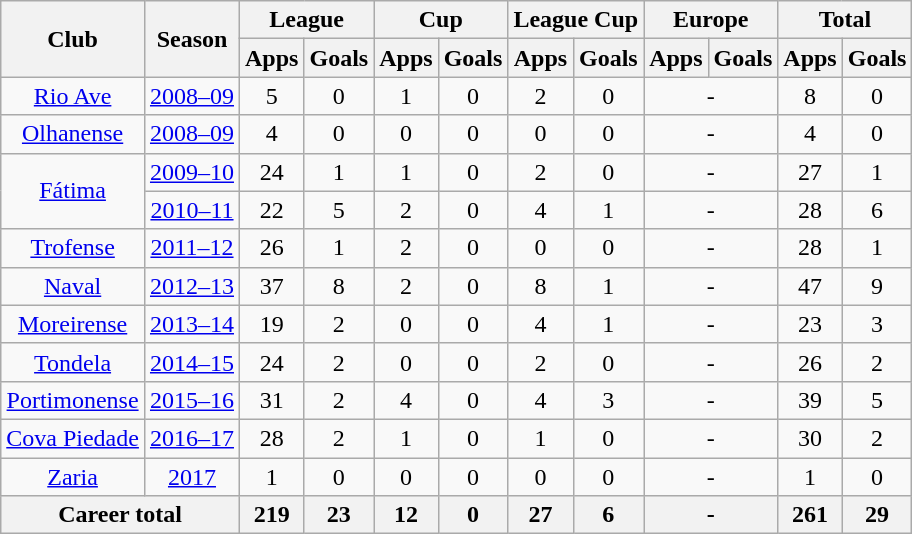<table class="wikitable" style="text-align: center">
<tr>
<th rowspan="2">Club</th>
<th rowspan="2">Season</th>
<th colspan="2">League</th>
<th colspan="2">Cup</th>
<th colspan="2">League Cup</th>
<th colspan="2">Europe</th>
<th colspan="2">Total</th>
</tr>
<tr>
<th>Apps</th>
<th>Goals</th>
<th>Apps</th>
<th>Goals</th>
<th>Apps</th>
<th>Goals</th>
<th>Apps</th>
<th>Goals</th>
<th>Apps</th>
<th>Goals</th>
</tr>
<tr>
<td rowspan=1><a href='#'>Rio Ave</a></td>
<td><a href='#'>2008–09</a></td>
<td>5</td>
<td>0</td>
<td>1</td>
<td>0</td>
<td>2</td>
<td>0</td>
<td colspan="2">-</td>
<td>8</td>
<td>0</td>
</tr>
<tr>
<td rowspan=1><a href='#'>Olhanense</a></td>
<td><a href='#'>2008–09</a></td>
<td>4</td>
<td>0</td>
<td>0</td>
<td>0</td>
<td>0</td>
<td>0</td>
<td colspan="2">-</td>
<td>4</td>
<td>0</td>
</tr>
<tr>
<td rowspan=2><a href='#'>Fátima</a></td>
<td><a href='#'>2009–10</a></td>
<td>24</td>
<td>1</td>
<td>1</td>
<td>0</td>
<td>2</td>
<td>0</td>
<td colspan="2">-</td>
<td>27</td>
<td>1</td>
</tr>
<tr>
<td><a href='#'>2010–11</a></td>
<td>22</td>
<td>5</td>
<td>2</td>
<td>0</td>
<td>4</td>
<td>1</td>
<td colspan="2">-</td>
<td>28</td>
<td>6</td>
</tr>
<tr>
<td rowspan=1><a href='#'>Trofense</a></td>
<td><a href='#'>2011–12</a></td>
<td>26</td>
<td>1</td>
<td>2</td>
<td>0</td>
<td>0</td>
<td>0</td>
<td colspan="2">-</td>
<td>28</td>
<td>1</td>
</tr>
<tr>
<td rowspan=1><a href='#'>Naval</a></td>
<td><a href='#'>2012–13</a></td>
<td>37</td>
<td>8</td>
<td>2</td>
<td>0</td>
<td>8</td>
<td>1</td>
<td colspan="2">-</td>
<td>47</td>
<td>9</td>
</tr>
<tr>
<td rowspan=1><a href='#'>Moreirense</a></td>
<td><a href='#'>2013–14</a></td>
<td>19</td>
<td>2</td>
<td>0</td>
<td>0</td>
<td>4</td>
<td>1</td>
<td colspan="2">-</td>
<td>23</td>
<td>3</td>
</tr>
<tr>
<td rowspan=1><a href='#'>Tondela</a></td>
<td><a href='#'>2014–15</a></td>
<td>24</td>
<td>2</td>
<td>0</td>
<td>0</td>
<td>2</td>
<td>0</td>
<td colspan="2">-</td>
<td>26</td>
<td>2</td>
</tr>
<tr>
<td rowspan=1><a href='#'>Portimonense</a></td>
<td><a href='#'>2015–16</a></td>
<td>31</td>
<td>2</td>
<td>4</td>
<td>0</td>
<td>4</td>
<td>3</td>
<td colspan="2">-</td>
<td>39</td>
<td>5</td>
</tr>
<tr>
<td rowspan=1><a href='#'>Cova Piedade</a></td>
<td><a href='#'>2016–17</a></td>
<td>28</td>
<td>2</td>
<td>1</td>
<td>0</td>
<td>1</td>
<td>0</td>
<td colspan="2">-</td>
<td>30</td>
<td>2</td>
</tr>
<tr>
<td rowspan=1><a href='#'>Zaria</a></td>
<td><a href='#'>2017</a></td>
<td>1</td>
<td>0</td>
<td>0</td>
<td>0</td>
<td>0</td>
<td>0</td>
<td colspan="2">-</td>
<td>1</td>
<td>0</td>
</tr>
<tr>
<th colspan=2>Career total</th>
<th>219</th>
<th>23</th>
<th>12</th>
<th>0</th>
<th>27</th>
<th>6</th>
<th colspan="2">-</th>
<th>261</th>
<th>29</th>
</tr>
</table>
